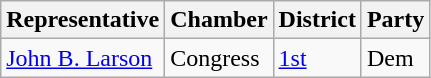<table class="wikitable">
<tr>
<th>Representative</th>
<th>Chamber</th>
<th>District</th>
<th>Party</th>
</tr>
<tr>
<td><a href='#'>John B. Larson</a></td>
<td>Congress</td>
<td><a href='#'>1st</a></td>
<td>Dem</td>
</tr>
</table>
